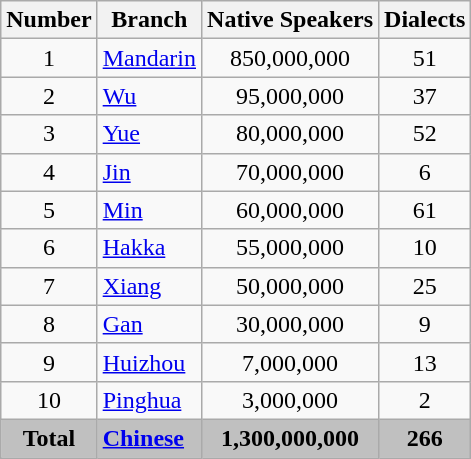<table class="wikitable sortable">
<tr>
<th>Number</th>
<th>Branch</th>
<th>Native Speakers</th>
<th>Dialects</th>
</tr>
<tr>
<td align=center>1</td>
<td><a href='#'>Mandarin</a></td>
<td align=center>850,000,000</td>
<td align=center>51</td>
</tr>
<tr>
<td align=center>2</td>
<td><a href='#'>Wu</a></td>
<td align=center>95,000,000</td>
<td align=center>37</td>
</tr>
<tr>
<td align=center>3</td>
<td><a href='#'>Yue</a></td>
<td align=center>80,000,000</td>
<td align=center>52</td>
</tr>
<tr>
<td align=center>4</td>
<td><a href='#'>Jin</a></td>
<td align=center>70,000,000</td>
<td align=center>6</td>
</tr>
<tr>
<td align=center>5</td>
<td><a href='#'>Min</a></td>
<td align=center>60,000,000</td>
<td align=center>61</td>
</tr>
<tr>
<td align=center>6</td>
<td><a href='#'>Hakka</a></td>
<td align=center>55,000,000</td>
<td align=center>10</td>
</tr>
<tr>
<td align=center>7</td>
<td><a href='#'>Xiang</a></td>
<td align=center>50,000,000</td>
<td align=center>25</td>
</tr>
<tr>
<td align=center>8</td>
<td><a href='#'>Gan</a></td>
<td align=center>30,000,000</td>
<td align=center>9</td>
</tr>
<tr>
<td align=center>9</td>
<td><a href='#'>Huizhou</a></td>
<td align=center>7,000,000</td>
<td align=center>13</td>
</tr>
<tr>
<td align=center>10</td>
<td><a href='#'>Pinghua</a></td>
<td align=center>3,000,000</td>
<td align=center>2</td>
</tr>
<tr style="background:silver;">
<td align=center><strong>Total</strong></td>
<td><strong><a href='#'>Chinese</a></strong></td>
<td align=center><strong>1,300,000,000</strong></td>
<td align=center><strong>266</strong></td>
</tr>
</table>
